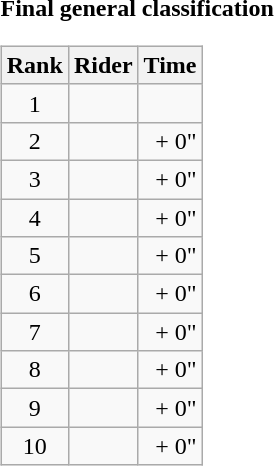<table>
<tr>
<td><strong>Final general classification</strong><br><table class="wikitable">
<tr>
<th scope="col">Rank</th>
<th scope="col">Rider</th>
<th scope="col">Time</th>
</tr>
<tr>
<td style="text-align:center;">1</td>
<td></td>
<td style="text-align:right;"></td>
</tr>
<tr>
<td style="text-align:center;">2</td>
<td></td>
<td style="text-align:right;">+ 0"</td>
</tr>
<tr>
<td style="text-align:center;">3</td>
<td></td>
<td style="text-align:right;">+ 0"</td>
</tr>
<tr>
<td style="text-align:center;">4</td>
<td></td>
<td style="text-align:right;">+ 0"</td>
</tr>
<tr>
<td style="text-align:center;">5</td>
<td></td>
<td style="text-align:right;">+ 0"</td>
</tr>
<tr>
<td style="text-align:center;">6</td>
<td></td>
<td style="text-align:right;">+ 0"</td>
</tr>
<tr>
<td style="text-align:center;">7</td>
<td></td>
<td style="text-align:right;">+ 0"</td>
</tr>
<tr>
<td style="text-align:center;">8</td>
<td></td>
<td style="text-align:right;">+ 0"</td>
</tr>
<tr>
<td style="text-align:center;">9</td>
<td></td>
<td style="text-align:right;">+ 0"</td>
</tr>
<tr>
<td style="text-align:center;">10</td>
<td></td>
<td style="text-align:right;">+ 0"</td>
</tr>
</table>
</td>
</tr>
</table>
